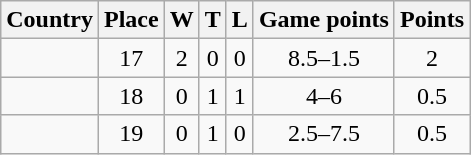<table class="wikitable sortable" style="text-align:center">
<tr>
<th>Country</th>
<th>Place</th>
<th>W</th>
<th>T</th>
<th>L</th>
<th>Game points</th>
<th>Points</th>
</tr>
<tr>
<td align=left></td>
<td>17</td>
<td>2</td>
<td>0</td>
<td>0</td>
<td>8.5–1.5</td>
<td>2</td>
</tr>
<tr>
<td align=left></td>
<td>18</td>
<td>0</td>
<td>1</td>
<td>1</td>
<td>4–6</td>
<td>0.5</td>
</tr>
<tr>
<td align=left></td>
<td>19</td>
<td>0</td>
<td>1</td>
<td>0</td>
<td>2.5–7.5</td>
<td>0.5</td>
</tr>
</table>
